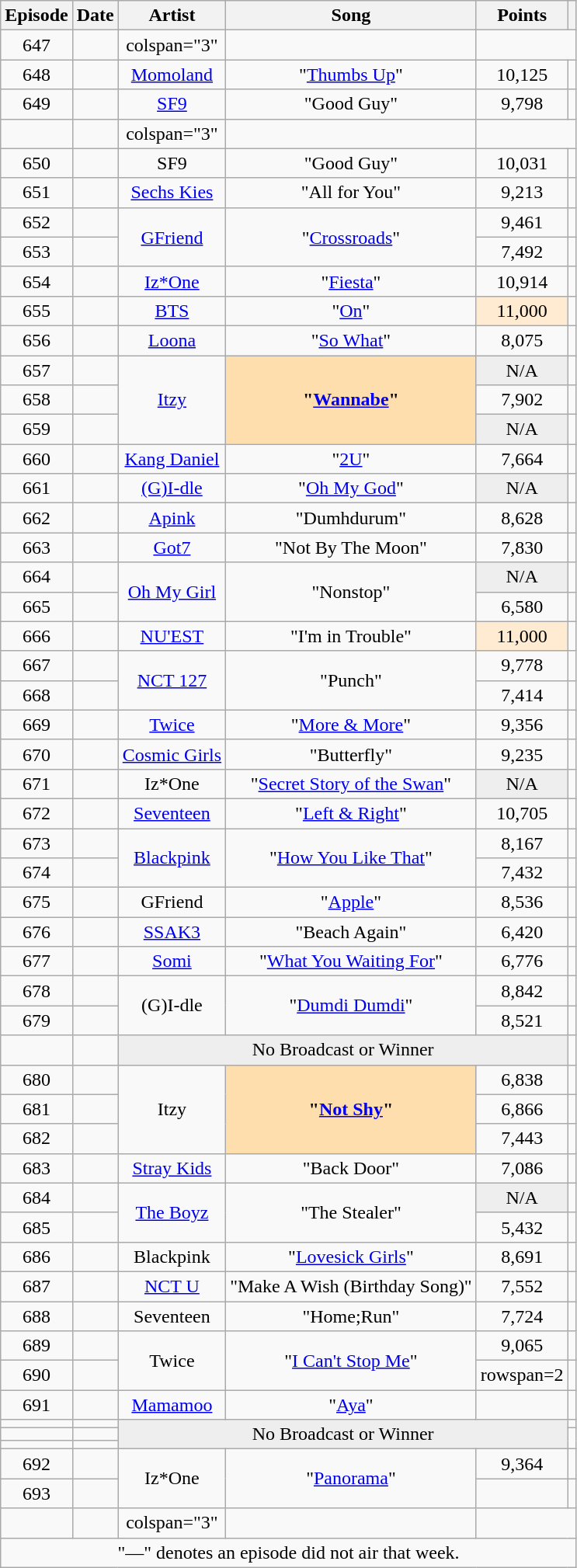<table class="wikitable sortable" style=text-align:center>
<tr>
<th>Episode</th>
<th>Date</th>
<th>Artist</th>
<th>Song</th>
<th>Points</th>
<th class="unsortable"></th>
</tr>
<tr>
<td>647</td>
<td></td>
<td>colspan="3" </td>
<td></td>
</tr>
<tr>
<td>648</td>
<td></td>
<td><a href='#'>Momoland</a></td>
<td>"<a href='#'>Thumbs Up</a>"</td>
<td>10,125</td>
<td></td>
</tr>
<tr>
<td>649</td>
<td></td>
<td><a href='#'>SF9</a></td>
<td>"Good Guy"</td>
<td>9,798</td>
<td></td>
</tr>
<tr>
<td></td>
<td></td>
<td>colspan="3" </td>
<td></td>
</tr>
<tr>
<td>650</td>
<td></td>
<td>SF9</td>
<td>"Good Guy"</td>
<td>10,031</td>
<td></td>
</tr>
<tr>
<td>651</td>
<td></td>
<td><a href='#'>Sechs Kies</a></td>
<td>"All for You"</td>
<td>9,213</td>
<td></td>
</tr>
<tr>
<td>652</td>
<td></td>
<td rowspan="2"><a href='#'>GFriend</a></td>
<td rowspan="2">"<a href='#'>Crossroads</a>"</td>
<td>9,461</td>
<td></td>
</tr>
<tr>
<td>653</td>
<td></td>
<td>7,492</td>
<td></td>
</tr>
<tr>
<td>654</td>
<td></td>
<td><a href='#'>Iz*One</a></td>
<td>"<a href='#'>Fiesta</a>"</td>
<td>10,914</td>
<td></td>
</tr>
<tr>
<td>655</td>
<td></td>
<td><a href='#'>BTS</a></td>
<td>"<a href='#'>On</a>"</td>
<td style="background: #ffebd2">11,000</td>
<td></td>
</tr>
<tr>
<td>656</td>
<td></td>
<td><a href='#'>Loona</a></td>
<td>"<a href='#'>So What</a>"</td>
<td>8,075</td>
<td></td>
</tr>
<tr>
<td>657</td>
<td></td>
<td rowspan="3"><a href='#'>Itzy</a></td>
<td rowspan="3" style="font-weight: bold; background: navajowhite;">"<a href='#'>Wannabe</a>"</td>
<td style="background:#eee;">N/A</td>
<td></td>
</tr>
<tr>
<td>658</td>
<td></td>
<td>7,902</td>
<td></td>
</tr>
<tr>
<td>659</td>
<td></td>
<td style="background:#eee;">N/A</td>
<td></td>
</tr>
<tr>
<td>660</td>
<td></td>
<td><a href='#'>Kang Daniel</a></td>
<td>"<a href='#'>2U</a>"</td>
<td>7,664</td>
<td></td>
</tr>
<tr>
<td>661</td>
<td></td>
<td><a href='#'>(G)I-dle</a></td>
<td>"<a href='#'>Oh My God</a>"</td>
<td style="background:#eee;">N/A</td>
<td></td>
</tr>
<tr>
<td>662</td>
<td></td>
<td><a href='#'>Apink</a></td>
<td>"Dumhdurum"</td>
<td>8,628</td>
<td></td>
</tr>
<tr>
<td>663</td>
<td></td>
<td><a href='#'>Got7</a></td>
<td>"Not By The Moon"</td>
<td>7,830</td>
<td></td>
</tr>
<tr>
<td>664</td>
<td></td>
<td rowspan="2"><a href='#'>Oh My Girl</a></td>
<td rowspan="2">"Nonstop"</td>
<td style="background:#eee;">N/A</td>
<td></td>
</tr>
<tr>
<td>665</td>
<td></td>
<td>6,580</td>
<td></td>
</tr>
<tr>
<td>666</td>
<td></td>
<td><a href='#'>NU'EST</a></td>
<td>"I'm in Trouble"</td>
<td style="background: #ffebd2">11,000</td>
<td></td>
</tr>
<tr>
<td>667</td>
<td></td>
<td rowspan="2"><a href='#'>NCT 127</a></td>
<td rowspan="2">"Punch"</td>
<td>9,778</td>
<td></td>
</tr>
<tr>
<td>668</td>
<td></td>
<td>7,414</td>
<td></td>
</tr>
<tr>
<td>669</td>
<td></td>
<td><a href='#'>Twice</a></td>
<td>"<a href='#'>More & More</a>"</td>
<td>9,356</td>
<td></td>
</tr>
<tr>
<td>670</td>
<td></td>
<td><a href='#'>Cosmic Girls</a></td>
<td>"Butterfly"</td>
<td>9,235</td>
<td></td>
</tr>
<tr>
<td>671</td>
<td></td>
<td>Iz*One</td>
<td>"<a href='#'>Secret Story of the Swan</a>"</td>
<td style="background:#eee;">N/A</td>
<td></td>
</tr>
<tr>
<td>672</td>
<td></td>
<td><a href='#'>Seventeen</a></td>
<td>"<a href='#'>Left & Right</a>"</td>
<td>10,705</td>
<td></td>
</tr>
<tr>
<td>673</td>
<td></td>
<td rowspan="2"><a href='#'>Blackpink</a></td>
<td rowspan="2">"<a href='#'>How You Like That</a>"</td>
<td>8,167</td>
<td></td>
</tr>
<tr>
<td>674</td>
<td></td>
<td>7,432</td>
<td></td>
</tr>
<tr>
<td>675</td>
<td></td>
<td>GFriend</td>
<td>"<a href='#'>Apple</a>"</td>
<td>8,536</td>
<td></td>
</tr>
<tr>
<td>676</td>
<td></td>
<td><a href='#'>SSAK3</a></td>
<td>"Beach Again"</td>
<td>6,420</td>
<td></td>
</tr>
<tr>
<td>677</td>
<td></td>
<td><a href='#'>Somi</a></td>
<td>"<a href='#'>What You Waiting For</a>"</td>
<td>6,776</td>
<td></td>
</tr>
<tr>
<td>678</td>
<td></td>
<td rowspan="2">(G)I-dle</td>
<td rowspan="2">"<a href='#'>Dumdi Dumdi</a>"</td>
<td>8,842</td>
<td></td>
</tr>
<tr>
<td>679</td>
<td></td>
<td>8,521</td>
<td></td>
</tr>
<tr>
<td></td>
<td></td>
<td colspan="3" style="background:#eee;">No Broadcast or Winner</td>
<td></td>
</tr>
<tr>
<td>680</td>
<td></td>
<td rowspan="3">Itzy</td>
<td rowspan="3" style="font-weight: bold; background: navajowhite;">"<a href='#'>Not Shy</a>"</td>
<td>6,838</td>
<td></td>
</tr>
<tr>
<td>681</td>
<td></td>
<td>6,866</td>
<td></td>
</tr>
<tr>
<td>682</td>
<td></td>
<td>7,443</td>
<td></td>
</tr>
<tr>
<td>683</td>
<td></td>
<td><a href='#'>Stray Kids</a></td>
<td>"Back Door"</td>
<td>7,086</td>
<td></td>
</tr>
<tr>
<td>684</td>
<td></td>
<td rowspan="2"><a href='#'>The Boyz</a></td>
<td rowspan="2">"The Stealer"</td>
<td style="background:#eee;">N/A</td>
<td></td>
</tr>
<tr>
<td>685</td>
<td></td>
<td>5,432</td>
<td></td>
</tr>
<tr>
<td>686</td>
<td></td>
<td>Blackpink</td>
<td>"<a href='#'>Lovesick Girls</a>"</td>
<td>8,691</td>
<td></td>
</tr>
<tr>
<td>687</td>
<td></td>
<td><a href='#'>NCT U</a></td>
<td>"Make A Wish (Birthday Song)"</td>
<td>7,552</td>
<td></td>
</tr>
<tr>
<td>688</td>
<td></td>
<td>Seventeen</td>
<td>"Home;Run"</td>
<td>7,724</td>
<td></td>
</tr>
<tr>
<td>689</td>
<td></td>
<td rowspan=2>Twice</td>
<td rowspan=2>"<a href='#'>I Can't Stop Me</a>"</td>
<td>9,065</td>
<td></td>
</tr>
<tr>
<td>690</td>
<td></td>
<td>rowspan=2 </td>
<td></td>
</tr>
<tr>
<td>691</td>
<td></td>
<td><a href='#'>Mamamoo</a></td>
<td>"<a href='#'>Aya</a>"</td>
<td></td>
</tr>
<tr>
<td></td>
<td></td>
<td rowspan="3" colspan="3" style="background:#eee;">No Broadcast or Winner</td>
<td></td>
</tr>
<tr>
<td></td>
<td></td>
<td rowspan="2"></td>
</tr>
<tr>
<td></td>
<td></td>
</tr>
<tr>
<td>692</td>
<td></td>
<td rowspan="2">Iz*One</td>
<td rowspan="2">"<a href='#'>Panorama</a>"</td>
<td>9,364</td>
<td></td>
</tr>
<tr>
<td>693</td>
<td></td>
<td></td>
<td></td>
</tr>
<tr>
<td></td>
<td></td>
<td>colspan="3" </td>
<td></td>
</tr>
<tr>
<td colspan="6">"—" denotes an episode did not air that week.</td>
</tr>
</table>
